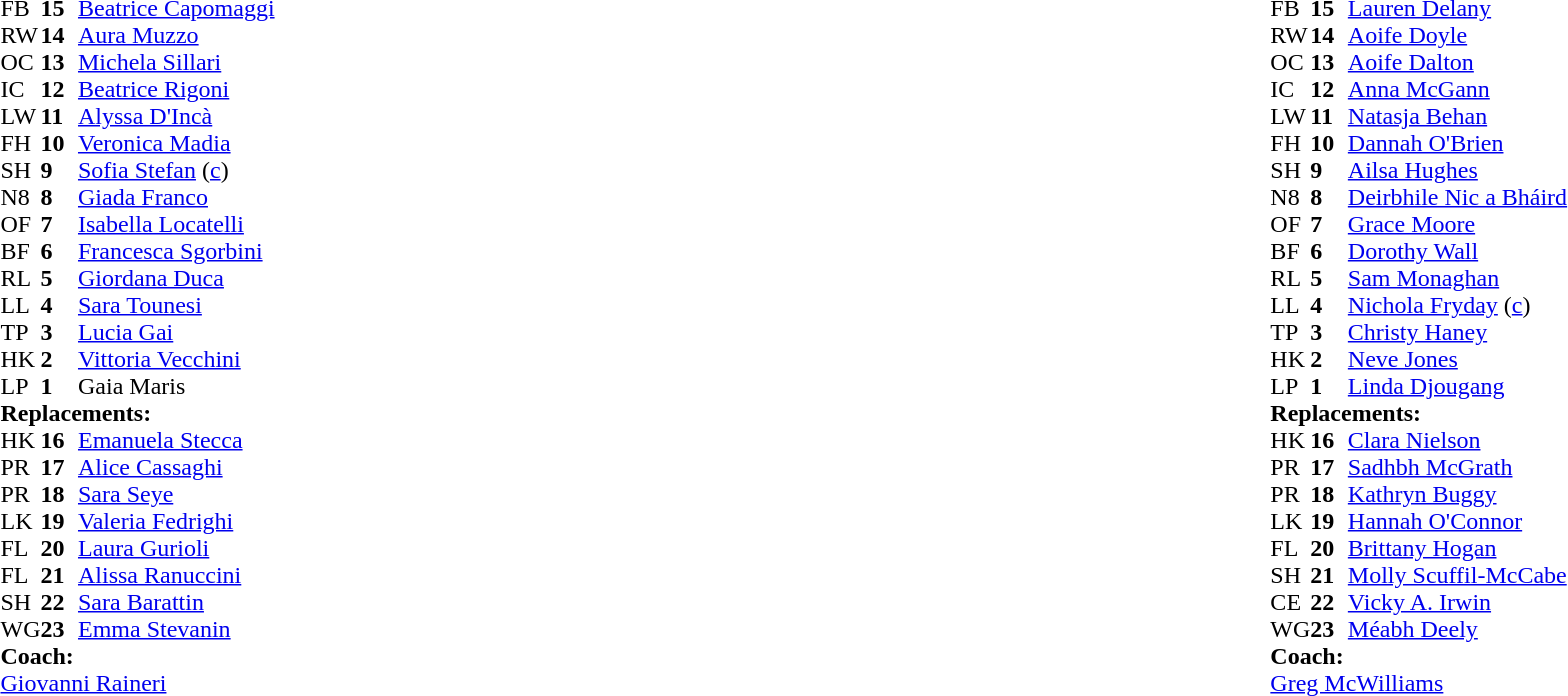<table style="width:100%">
<tr>
<td style="vertical-align:top; width:50%"><br><table cellspacing="0" cellpadding="0">
<tr>
<th width="25"></th>
<th width="25"></th>
</tr>
<tr>
<td>FB</td>
<td><strong>15</strong></td>
<td><a href='#'>Beatrice Capomaggi</a></td>
<td></td>
<td></td>
</tr>
<tr>
<td>RW</td>
<td><strong>14</strong></td>
<td><a href='#'>Aura Muzzo</a></td>
</tr>
<tr>
<td>OC</td>
<td><strong>13</strong></td>
<td><a href='#'>Michela Sillari</a></td>
</tr>
<tr>
<td>IC</td>
<td><strong>12</strong></td>
<td><a href='#'>Beatrice Rigoni</a></td>
</tr>
<tr>
<td>LW</td>
<td><strong>11</strong></td>
<td><a href='#'>Alyssa D'Incà</a></td>
</tr>
<tr>
<td>FH</td>
<td><strong>10</strong></td>
<td><a href='#'>Veronica Madia</a></td>
<td></td>
<td></td>
</tr>
<tr>
<td>SH</td>
<td><strong>9</strong></td>
<td><a href='#'>Sofia Stefan</a> (<a href='#'>c</a>)</td>
</tr>
<tr>
<td>N8</td>
<td><strong>8</strong></td>
<td><a href='#'>Giada Franco</a></td>
</tr>
<tr>
<td>OF</td>
<td><strong>7</strong></td>
<td><a href='#'>Isabella Locatelli</a></td>
<td></td>
<td></td>
</tr>
<tr>
<td>BF</td>
<td><strong>6</strong></td>
<td><a href='#'>Francesca Sgorbini</a></td>
<td></td>
<td></td>
</tr>
<tr>
<td>RL</td>
<td><strong>5</strong></td>
<td><a href='#'>Giordana Duca</a></td>
</tr>
<tr>
<td>LL</td>
<td><strong>4</strong></td>
<td><a href='#'>Sara Tounesi</a></td>
<td></td>
<td></td>
</tr>
<tr>
<td>TP</td>
<td><strong>3</strong></td>
<td><a href='#'>Lucia Gai</a></td>
<td></td>
<td></td>
</tr>
<tr>
<td>HK</td>
<td><strong>2</strong></td>
<td><a href='#'>Vittoria Vecchini</a></td>
</tr>
<tr>
<td>LP</td>
<td><strong>1</strong></td>
<td>Gaia Maris</td>
<td></td>
<td></td>
</tr>
<tr>
<td colspan=3><strong>Replacements:</strong></td>
</tr>
<tr>
<td>HK</td>
<td><strong>16</strong></td>
<td><a href='#'>Emanuela Stecca</a></td>
<td></td>
<td></td>
</tr>
<tr>
<td>PR</td>
<td><strong>17</strong></td>
<td><a href='#'>Alice Cassaghi</a></td>
</tr>
<tr>
<td>PR</td>
<td><strong>18</strong></td>
<td><a href='#'>Sara Seye</a></td>
<td></td>
<td></td>
</tr>
<tr>
<td>LK</td>
<td><strong>19</strong></td>
<td><a href='#'>Valeria Fedrighi</a></td>
<td></td>
<td></td>
</tr>
<tr>
<td>FL</td>
<td><strong>20</strong></td>
<td><a href='#'>Laura Gurioli</a></td>
<td></td>
<td></td>
</tr>
<tr>
<td>FL</td>
<td><strong>21</strong></td>
<td><a href='#'>Alissa Ranuccini</a></td>
<td></td>
<td></td>
</tr>
<tr>
<td>SH</td>
<td><strong>22</strong></td>
<td><a href='#'>Sara Barattin</a></td>
<td></td>
<td></td>
</tr>
<tr>
<td>WG</td>
<td><strong>23</strong></td>
<td><a href='#'>Emma Stevanin</a></td>
<td></td>
<td></td>
</tr>
<tr>
<td colspan=3><strong>Coach:</strong></td>
</tr>
<tr>
<td colspan="4"> <a href='#'>Giovanni Raineri</a></td>
</tr>
</table>
</td>
<td style="vertical-align:top"></td>
<td style="vertical-align:top; width:50%"><br><table cellspacing="0" cellpadding="0" style="margin:auto">
<tr>
<th width="25"></th>
<th width="25"></th>
</tr>
<tr>
<td>FB</td>
<td><strong>15</strong></td>
<td><a href='#'>Lauren Delany</a></td>
</tr>
<tr>
<td>RW</td>
<td><strong>14</strong></td>
<td><a href='#'>Aoife Doyle</a></td>
</tr>
<tr>
<td>OC</td>
<td><strong>13</strong></td>
<td><a href='#'>Aoife Dalton</a></td>
<td></td>
<td></td>
</tr>
<tr>
<td>IC</td>
<td><strong>12</strong></td>
<td><a href='#'>Anna McGann</a></td>
</tr>
<tr>
<td>LW</td>
<td><strong>11</strong></td>
<td><a href='#'>Natasja Behan</a></td>
<td></td>
<td></td>
</tr>
<tr>
<td>FH</td>
<td><strong>10</strong></td>
<td><a href='#'>Dannah O'Brien</a></td>
</tr>
<tr>
<td>SH</td>
<td><strong>9</strong></td>
<td><a href='#'>Ailsa Hughes</a></td>
<td></td>
<td></td>
</tr>
<tr>
<td>N8</td>
<td><strong>8</strong></td>
<td><a href='#'>Deirbhile Nic a Bháird</a></td>
</tr>
<tr>
<td>OF</td>
<td><strong>7</strong></td>
<td><a href='#'>Grace Moore</a></td>
<td></td>
<td></td>
</tr>
<tr>
<td>BF</td>
<td><strong>6</strong></td>
<td><a href='#'>Dorothy Wall</a></td>
<td></td>
<td></td>
</tr>
<tr>
<td>RL</td>
<td><strong>5</strong></td>
<td><a href='#'>Sam Monaghan</a></td>
</tr>
<tr>
<td>LL</td>
<td><strong>4</strong></td>
<td><a href='#'>Nichola Fryday</a> (<a href='#'>c</a>)</td>
</tr>
<tr>
<td>TP</td>
<td><strong>3</strong></td>
<td><a href='#'>Christy Haney</a></td>
<td></td>
<td></td>
</tr>
<tr>
<td>HK</td>
<td><strong>2</strong></td>
<td><a href='#'>Neve Jones</a></td>
<td></td>
<td></td>
</tr>
<tr>
<td>LP</td>
<td><strong>1</strong></td>
<td><a href='#'>Linda Djougang</a></td>
<td></td>
<td></td>
</tr>
<tr>
<td colspan=3><strong>Replacements:</strong></td>
</tr>
<tr>
<td>HK</td>
<td><strong>16</strong></td>
<td><a href='#'>Clara Nielson</a></td>
<td></td>
<td></td>
</tr>
<tr>
<td>PR</td>
<td><strong>17</strong></td>
<td><a href='#'>Sadhbh McGrath</a></td>
<td></td>
<td></td>
</tr>
<tr>
<td>PR</td>
<td><strong>18</strong></td>
<td><a href='#'>Kathryn Buggy</a></td>
<td></td>
<td></td>
</tr>
<tr>
<td>LK</td>
<td><strong>19</strong></td>
<td><a href='#'>Hannah O'Connor</a></td>
<td></td>
<td></td>
</tr>
<tr>
<td>FL</td>
<td><strong>20</strong></td>
<td><a href='#'>Brittany Hogan</a></td>
<td></td>
<td></td>
</tr>
<tr>
<td>SH</td>
<td><strong>21</strong></td>
<td><a href='#'>Molly Scuffil-McCabe</a></td>
<td></td>
<td></td>
</tr>
<tr>
<td>CE</td>
<td><strong>22</strong></td>
<td><a href='#'>Vicky A. Irwin</a></td>
<td></td>
<td></td>
</tr>
<tr>
<td>WG</td>
<td><strong>23</strong></td>
<td><a href='#'>Méabh Deely</a></td>
<td></td>
<td></td>
</tr>
<tr>
<td colspan=3><strong>Coach:</strong></td>
</tr>
<tr>
<td colspan="4"> <a href='#'>Greg McWilliams</a></td>
</tr>
</table>
</td>
</tr>
</table>
